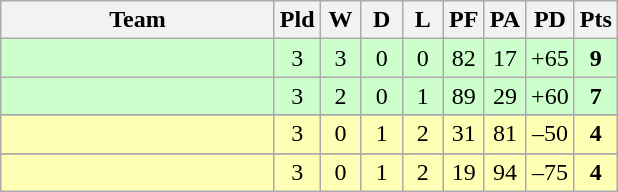<table class="wikitable" style="text-align:center;">
<tr>
<th width=175>Team</th>
<th width=20 abbr="Played">Pld</th>
<th width=20 abbr="Won">W</th>
<th width=20 abbr="Drawn">D</th>
<th width=20 abbr="Lost">L</th>
<th width=20 abbr="Points for">PF</th>
<th width=20 abbr="Points against">PA</th>
<th width=25 abbr="Points difference">PD</th>
<th width=20 abbr="Points">Pts</th>
</tr>
<tr style="background:#ccffcc">
<td align=left></td>
<td>3</td>
<td>3</td>
<td>0</td>
<td>0</td>
<td>82</td>
<td>17</td>
<td>+65</td>
<td><strong>9</strong></td>
</tr>
<tr style="background:#ccffcc">
<td align=left></td>
<td>3</td>
<td>2</td>
<td>0</td>
<td>1</td>
<td>89</td>
<td>29</td>
<td>+60</td>
<td><strong>7</strong></td>
</tr>
<tr>
</tr>
<tr style="background:#feffb4">
<td align=left></td>
<td>3</td>
<td>0</td>
<td>1</td>
<td>2</td>
<td>31</td>
<td>81</td>
<td>–50</td>
<td><strong>4</strong></td>
</tr>
<tr>
</tr>
<tr style="background:#feffb4">
<td align=left></td>
<td>3</td>
<td>0</td>
<td>1</td>
<td>2</td>
<td>19</td>
<td>94</td>
<td>–75</td>
<td><strong>4</strong></td>
</tr>
</table>
